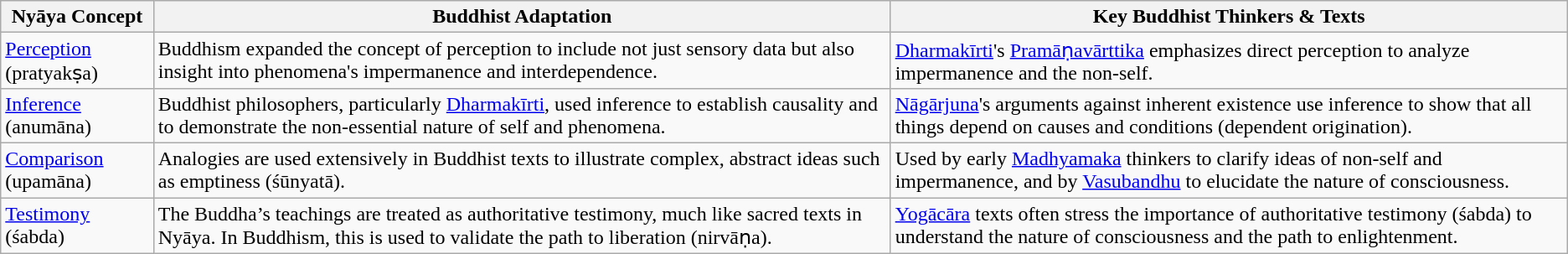<table class="wikitable">
<tr>
<th><strong>Nyāya Concept</strong></th>
<th><strong>Buddhist Adaptation</strong></th>
<th><strong>Key Buddhist Thinkers & Texts</strong></th>
</tr>
<tr>
<td><a href='#'>Perception</a> (pratyakṣa)</td>
<td>Buddhism expanded the concept of perception to include not just sensory data but also insight into phenomena's impermanence and interdependence.</td>
<td><a href='#'>Dharmakīrti</a>'s <a href='#'>Pramāṇavārttika</a> emphasizes direct perception to analyze impermanence and the non-self.</td>
</tr>
<tr>
<td><a href='#'>Inference</a> (anumāna)</td>
<td>Buddhist philosophers, particularly <a href='#'>Dharmakīrti</a>, used inference to establish causality and to demonstrate the non-essential nature of self and phenomena.</td>
<td><a href='#'>Nāgārjuna</a>'s arguments against inherent existence use inference to show that all things depend on causes and conditions (dependent origination).</td>
</tr>
<tr>
<td><a href='#'>Comparison</a> (upamāna)</td>
<td>Analogies are used extensively in Buddhist texts to illustrate complex, abstract ideas such as emptiness (śūnyatā).</td>
<td>Used by early <a href='#'>Madhyamaka</a> thinkers to clarify ideas of non-self and impermanence, and by <a href='#'>Vasubandhu</a> to elucidate the nature of consciousness.</td>
</tr>
<tr>
<td><a href='#'>Testimony</a> (śabda)</td>
<td>The Buddha’s teachings are treated as authoritative testimony, much like sacred texts in Nyāya. In Buddhism, this is used to validate the path to liberation (nirvāṇa).</td>
<td><a href='#'>Yogācāra</a> texts often stress the importance of authoritative testimony (śabda) to understand the nature of consciousness and the path to enlightenment.</td>
</tr>
</table>
